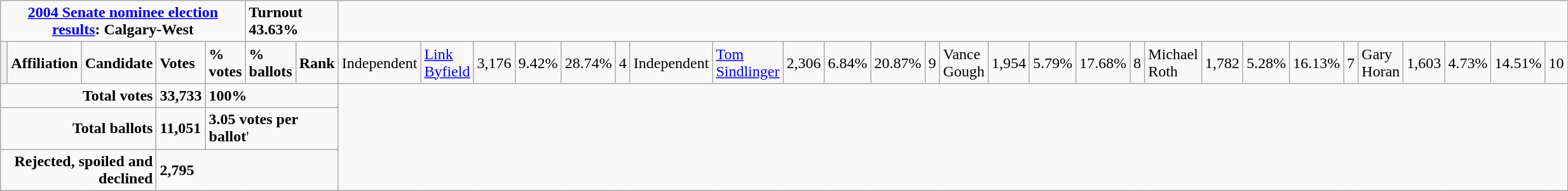<table class="wikitable">
<tr>
<td colspan="5" style="text-align:center;"><strong><a href='#'>2004 Senate nominee election results</a>: Calgary-West</strong></td>
<td colspan="2"><strong>Turnout 43.63%</strong></td>
</tr>
<tr>
<th style="width: 10px;"></th>
<td><strong>Affiliation</strong></td>
<td><strong>Candidate</strong></td>
<td><strong>Votes</strong></td>
<td><strong>% votes</strong></td>
<td><strong>% ballots</strong></td>
<td><strong>Rank</strong><br>



</td>
<td>Independent</td>
<td><a href='#'>Link Byfield</a></td>
<td>3,176</td>
<td>9.42%</td>
<td>28.74%</td>
<td>4<br>
</td>
<td>Independent</td>
<td><a href='#'>Tom Sindlinger</a></td>
<td>2,306</td>
<td>6.84%</td>
<td>20.87%</td>
<td>9<br></td>
<td>Vance Gough</td>
<td>1,954</td>
<td>5.79%</td>
<td>17.68%</td>
<td>8<br></td>
<td>Michael Roth</td>
<td>1,782</td>
<td>5.28%</td>
<td>16.13%</td>
<td>7<br></td>
<td>Gary Horan</td>
<td>1,603</td>
<td>4.73%</td>
<td>14.51%</td>
<td>10</td>
</tr>
<tr>
<td colspan="3" style="text-align:right;"><strong>Total votes</strong></td>
<td><strong>33,733</strong></td>
<td colspan="3"><strong>100%</strong></td>
</tr>
<tr>
<td colspan="3" style="text-align:right;"><strong>Total ballots</strong></td>
<td><strong>11,051</strong></td>
<td colspan="3"><strong>3.05 votes per ballot</strong>'</td>
</tr>
<tr>
<td colspan="3" style="text-align:right;"><strong>Rejected, spoiled and declined</strong></td>
<td colspan="4"><strong>2,795</strong></td>
</tr>
</table>
